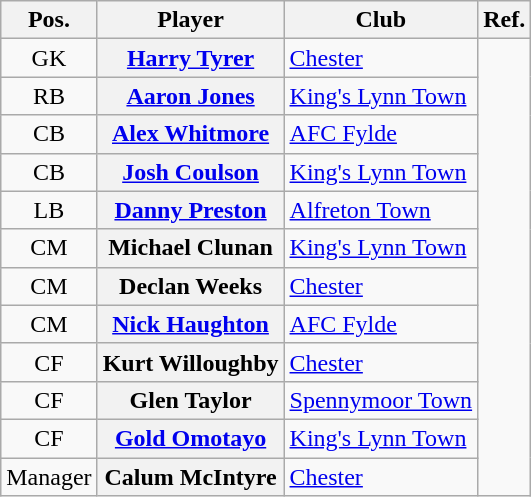<table class="wikitable plainrowheaders" style="text-align: left">
<tr>
<th scope="col">Pos.</th>
<th scope="col">Player</th>
<th scope="col">Club</th>
<th>Ref.</th>
</tr>
<tr>
<td style="text-align:center">GK</td>
<th scope="row"> <a href='#'>Harry Tyrer</a></th>
<td><a href='#'>Chester</a></td>
<td rowspan="12"></td>
</tr>
<tr>
<td style="text-align:center">RB</td>
<th scope="row"> <a href='#'>Aaron Jones</a></th>
<td><a href='#'>King's Lynn Town</a></td>
</tr>
<tr>
<td style="text-align:center">CB</td>
<th scope="row"> <a href='#'>Alex Whitmore</a></th>
<td><a href='#'>AFC Fylde</a></td>
</tr>
<tr>
<td style="text-align:center">CB</td>
<th scope="row"> <a href='#'>Josh Coulson</a></th>
<td><a href='#'>King's Lynn Town</a></td>
</tr>
<tr>
<td style="text-align:center">LB</td>
<th scope="row"> <a href='#'>Danny Preston</a></th>
<td><a href='#'>Alfreton Town</a></td>
</tr>
<tr>
<td style="text-align:center">CM</td>
<th scope="row"> Michael Clunan</th>
<td><a href='#'>King's Lynn Town</a></td>
</tr>
<tr>
<td style="text-align:center">CM</td>
<th scope="row"> Declan Weeks</th>
<td><a href='#'>Chester</a></td>
</tr>
<tr>
<td style="text-align:center">CM</td>
<th scope="row"> <a href='#'>Nick Haughton</a></th>
<td><a href='#'>AFC Fylde</a></td>
</tr>
<tr>
<td style="text-align:center">CF</td>
<th scope="row"> Kurt Willoughby</th>
<td><a href='#'>Chester</a></td>
</tr>
<tr>
<td style="text-align:center">CF</td>
<th scope="row"> Glen Taylor</th>
<td><a href='#'>Spennymoor Town</a></td>
</tr>
<tr>
<td style="text-align:center">CF</td>
<th scope="row"> <a href='#'>Gold Omotayo</a></th>
<td><a href='#'>King's Lynn Town</a></td>
</tr>
<tr>
<td style="text-align:center">Manager</td>
<th scope="row"> Calum McIntyre</th>
<td><a href='#'>Chester</a></td>
</tr>
</table>
